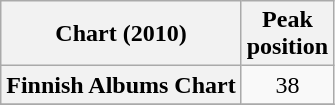<table class="wikitable plainrowheaders sortable" style="text-align:center;" border="1">
<tr>
<th scope="col">Chart (2010)</th>
<th scope="col">Peak<br>position</th>
</tr>
<tr>
<th scope="row">Finnish Albums Chart</th>
<td>38</td>
</tr>
<tr>
</tr>
</table>
